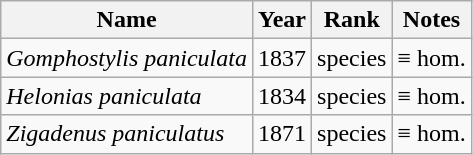<table class="wikitable sortable mw-collapsible" id="Synonyms">
<tr>
<th>Name</th>
<th>Year</th>
<th>Rank</th>
<th>Notes</th>
</tr>
<tr>
<td><em>Gomphostylis paniculata</em> </td>
<td>1837</td>
<td data-sort-value=A>species</td>
<td data-sort-value=A>≡ hom.</td>
</tr>
<tr>
<td><em>Helonias paniculata</em> </td>
<td>1834</td>
<td data-sort-value=A>species</td>
<td data-sort-value=A>≡ hom.</td>
</tr>
<tr>
<td><em>Zigadenus paniculatus</em> </td>
<td>1871</td>
<td data-sort-value=A>species</td>
<td data-sort-value=A>≡ hom.</td>
</tr>
</table>
